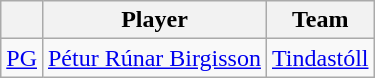<table class="wikitable">
<tr>
<th align="center"></th>
<th align="center">Player</th>
<th align="center">Team</th>
</tr>
<tr>
<td align=center><a href='#'>PG</a></td>
<td> <a href='#'>Pétur Rúnar Birgisson</a></td>
<td><a href='#'>Tindastóll</a></td>
</tr>
</table>
